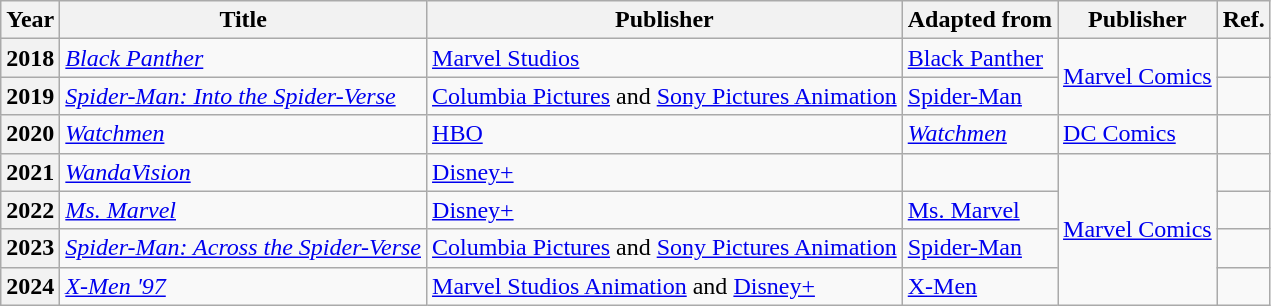<table class="wikitable sortable mw-collapsible">
<tr>
<th>Year</th>
<th>Title</th>
<th>Publisher</th>
<th>Adapted from</th>
<th>Publisher</th>
<th>Ref.</th>
</tr>
<tr>
<th>2018</th>
<td><em><a href='#'>Black Panther</a></em></td>
<td><a href='#'>Marvel Studios</a></td>
<td><a href='#'>Black Panther</a></td>
<td rowspan="2"><a href='#'>Marvel Comics</a></td>
<td></td>
</tr>
<tr>
<th>2019</th>
<td><em><a href='#'>Spider-Man: Into the Spider-Verse</a></em></td>
<td><a href='#'>Columbia Pictures</a> and <a href='#'>Sony Pictures Animation</a></td>
<td><a href='#'>Spider-Man</a></td>
<td></td>
</tr>
<tr>
<th>2020</th>
<td><em><a href='#'>Watchmen</a></em></td>
<td><a href='#'>HBO</a></td>
<td><em><a href='#'>Watchmen</a></em></td>
<td><a href='#'>DC Comics</a></td>
<td></td>
</tr>
<tr>
<th>2021</th>
<td><em><a href='#'>WandaVision</a></em></td>
<td><a href='#'>Disney+</a></td>
<td><em></em></td>
<td rowspan="4"><a href='#'>Marvel Comics</a></td>
<td></td>
</tr>
<tr>
<th>2022</th>
<td><em><a href='#'>Ms. Marvel</a></em></td>
<td><a href='#'>Disney+</a></td>
<td><a href='#'>Ms. Marvel</a></td>
<td></td>
</tr>
<tr>
<th>2023</th>
<td><em><a href='#'>Spider-Man: Across the Spider-Verse</a></em></td>
<td><a href='#'>Columbia Pictures</a> and <a href='#'>Sony Pictures Animation</a></td>
<td><a href='#'>Spider-Man</a></td>
<td></td>
</tr>
<tr>
<th>2024</th>
<td><em><a href='#'>X-Men '97</a></em></td>
<td><a href='#'>Marvel Studios Animation</a> and <a href='#'>Disney+</a></td>
<td><a href='#'>X-Men</a></td>
<td></td>
</tr>
</table>
